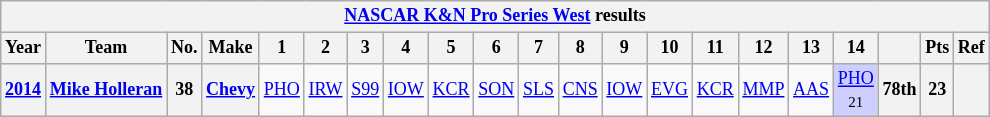<table class="wikitable" style="text-align:center; font-size:75%">
<tr>
<th colspan=23><a href='#'>NASCAR K&N Pro Series West</a> results</th>
</tr>
<tr>
<th>Year</th>
<th>Team</th>
<th>No.</th>
<th>Make</th>
<th>1</th>
<th>2</th>
<th>3</th>
<th>4</th>
<th>5</th>
<th>6</th>
<th>7</th>
<th>8</th>
<th>9</th>
<th>10</th>
<th>11</th>
<th>12</th>
<th>13</th>
<th>14</th>
<th></th>
<th>Pts</th>
<th>Ref</th>
</tr>
<tr>
<th><a href='#'>2014</a></th>
<th><a href='#'>Mike Holleran</a></th>
<th>38</th>
<th><a href='#'>Chevy</a></th>
<td><a href='#'>PHO</a></td>
<td><a href='#'>IRW</a></td>
<td><a href='#'>S99</a></td>
<td><a href='#'>IOW</a></td>
<td><a href='#'>KCR</a></td>
<td><a href='#'>SON</a></td>
<td><a href='#'>SLS</a></td>
<td><a href='#'>CNS</a></td>
<td><a href='#'>IOW</a></td>
<td><a href='#'>EVG</a></td>
<td><a href='#'>KCR</a></td>
<td><a href='#'>MMP</a></td>
<td><a href='#'>AAS</a></td>
<td style="background:#CFCFFF;"><a href='#'>PHO</a><br><small>21</small></td>
<th>78th</th>
<th>23</th>
<th></th>
</tr>
</table>
